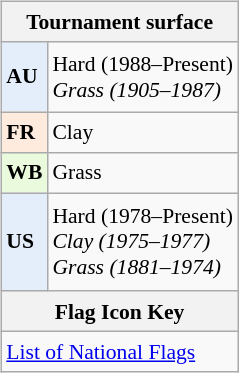<table>
<tr style=vertical-align: top>
<td><br>






<table class="wikitable nowrap" style="font-size:90%; height: 17.2em;">
<tr>
<th colspan="2">Tournament surface</th>
</tr>
<tr>
<td style="background:#e3eefa; width=30px;"><strong>AU</strong></td>
<td>Hard (1988–Present) <br> <em>Grass (1905–1987)</em></td>
</tr>
<tr>
<td style="background:#ffeade;"><strong>FR</strong></td>
<td>Clay</td>
</tr>
<tr>
<td style="background:#eafadc;"><strong>WB</strong></td>
<td>Grass</td>
</tr>
<tr>
<td style="background:#e3eefa;"><strong>US</strong></td>
<td>Hard (1978–Present) <br><em>Clay (1975–1977)</em><br><em>Grass (1881–1974)</em></td>
</tr>
<tr>
<th bgcolor="#eeeeee" colspan="2">Flag Icon Key</th>
</tr>
<tr>
<td colspan="2"><a href='#'>List of National Flags</a></td>
</tr>
</table>
</td>
</tr>
</table>
